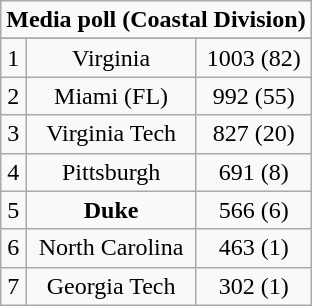<table class="wikitable" style="display: inline-table;">
<tr>
<td align="center" Colspan="3"><strong>Media poll (Coastal Division)</strong></td>
</tr>
<tr align="center">
</tr>
<tr align="center">
<td>1</td>
<td>Virginia</td>
<td>1003 (82)</td>
</tr>
<tr align="center">
<td>2</td>
<td>Miami (FL)</td>
<td>992 (55)</td>
</tr>
<tr align="center">
<td>3</td>
<td>Virginia Tech</td>
<td>827 (20)</td>
</tr>
<tr align="center">
<td>4</td>
<td>Pittsburgh</td>
<td>691 (8)</td>
</tr>
<tr align="center">
<td>5</td>
<td><strong>Duke</strong></td>
<td>566 (6)</td>
</tr>
<tr align="center">
<td>6</td>
<td>North Carolina</td>
<td>463 (1)</td>
</tr>
<tr align="center">
<td>7</td>
<td>Georgia Tech</td>
<td>302 (1)</td>
</tr>
</table>
